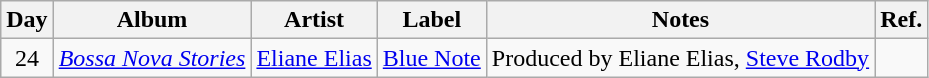<table class="wikitable">
<tr>
<th>Day</th>
<th>Album</th>
<th>Artist</th>
<th>Label</th>
<th>Notes</th>
<th>Ref.</th>
</tr>
<tr>
<td rowspan="1" style="text-align:center;">24</td>
<td><em><a href='#'>Bossa Nova Stories</a></em></td>
<td><a href='#'>Eliane Elias</a></td>
<td><a href='#'>Blue Note</a></td>
<td>Produced by Eliane Elias, <a href='#'>Steve Rodby</a></td>
<td style="text-align:center;"></td>
</tr>
</table>
